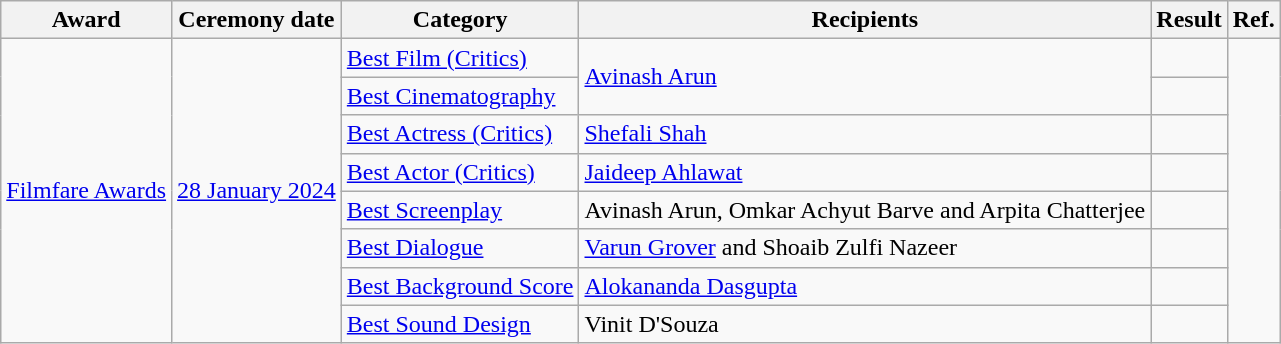<table class="wikitable">
<tr>
<th>Award</th>
<th>Ceremony date</th>
<th>Category</th>
<th>Recipients</th>
<th>Result</th>
<th>Ref.</th>
</tr>
<tr>
<td rowspan="8"><a href='#'>Filmfare Awards</a></td>
<td rowspan="8"><a href='#'>28 January 2024</a></td>
<td><a href='#'>Best Film (Critics)</a></td>
<td rowspan="2"><a href='#'>Avinash Arun</a></td>
<td></td>
<td rowspan="8"></td>
</tr>
<tr>
<td><a href='#'>Best Cinematography</a></td>
<td></td>
</tr>
<tr>
<td><a href='#'>Best Actress (Critics)</a></td>
<td><a href='#'>Shefali Shah</a></td>
<td></td>
</tr>
<tr>
<td><a href='#'>Best Actor (Critics)</a></td>
<td><a href='#'>Jaideep Ahlawat</a></td>
<td></td>
</tr>
<tr>
<td><a href='#'>Best Screenplay</a></td>
<td>Avinash Arun, Omkar Achyut Barve and Arpita Chatterjee</td>
<td></td>
</tr>
<tr>
<td><a href='#'>Best Dialogue</a></td>
<td><a href='#'>Varun Grover</a> and Shoaib Zulfi Nazeer</td>
<td></td>
</tr>
<tr>
<td><a href='#'>Best Background Score</a></td>
<td><a href='#'>Alokananda Dasgupta</a></td>
<td></td>
</tr>
<tr>
<td><a href='#'>Best Sound Design</a></td>
<td>Vinit D'Souza</td>
<td></td>
</tr>
</table>
